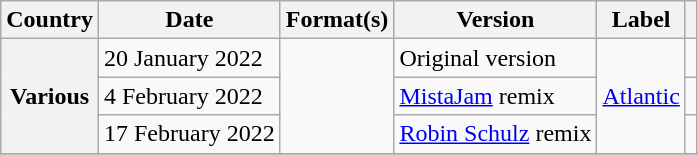<table class="wikitable plainrowheaders">
<tr>
<th scope="col">Country</th>
<th scope="col">Date</th>
<th scope="col">Format(s)</th>
<th scope="col">Version</th>
<th scope="col">Label</th>
<th scope="col"></th>
</tr>
<tr>
<th scope="row" rowspan="3">Various</th>
<td>20 January 2022</td>
<td rowspan="3"></td>
<td>Original version</td>
<td rowspan="3"><a href='#'>Atlantic</a></td>
<td></td>
</tr>
<tr>
<td>4 February 2022</td>
<td><a href='#'>MistaJam</a> remix</td>
<td></td>
</tr>
<tr>
<td>17 February 2022</td>
<td><a href='#'>Robin Schulz</a> remix</td>
<td></td>
</tr>
<tr>
</tr>
</table>
